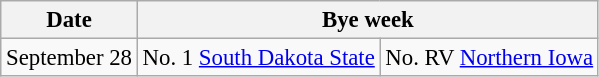<table class="wikitable" style="font-size:95%;">
<tr>
<th>Date</th>
<th colspan="2">Bye week</th>
</tr>
<tr>
<td>September 28</td>
<td>No. 1 <a href='#'>South Dakota State</a></td>
<td>No. RV <a href='#'>Northern Iowa</a></td>
</tr>
</table>
